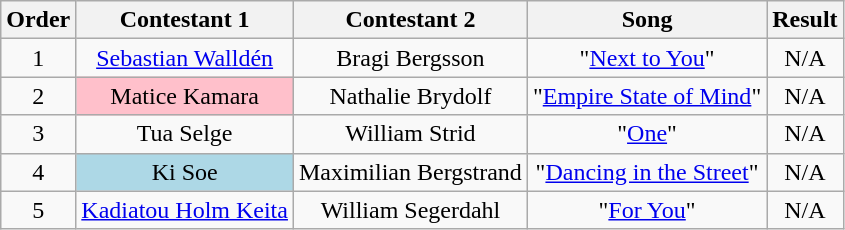<table class="wikitable plainrowheaders" style="text-align:center;">
<tr>
<th scope="col">Order</th>
<th scope="col">Contestant 1</th>
<th scope="col">Contestant 2</th>
<th scope="col">Song</th>
<th scope="col">Result</th>
</tr>
<tr>
<td>1</td>
<td scope="row"><a href='#'>Sebastian Walldén</a></td>
<td>Bragi Bergsson</td>
<td>"<a href='#'>Next to You</a>"</td>
<td>N/A</td>
</tr>
<tr>
<td>2</td>
<td scope="row" style="background:pink;">Matice Kamara</td>
<td>Nathalie Brydolf</td>
<td>"<a href='#'>Empire State of Mind</a>"</td>
<td>N/A</td>
</tr>
<tr>
<td>3</td>
<td scope="row">Tua Selge</td>
<td>William Strid</td>
<td>"<a href='#'>One</a>"</td>
<td>N/A</td>
</tr>
<tr>
<td>4</td>
<td scope="row" style="background:lightblue;">Ki Soe</td>
<td>Maximilian Bergstrand</td>
<td>"<a href='#'>Dancing in the Street</a>"</td>
<td>N/A</td>
</tr>
<tr>
<td>5</td>
<td scope="row"><a href='#'>Kadiatou Holm Keita</a></td>
<td>William Segerdahl</td>
<td>"<a href='#'>For You</a>"</td>
<td>N/A</td>
</tr>
</table>
